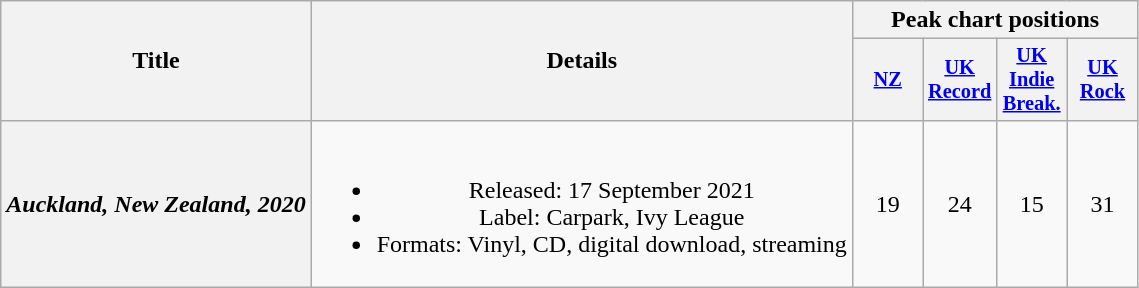<table class="wikitable plainrowheaders" style="text-align:center;">
<tr>
<th scope="col" rowspan="2">Title</th>
<th scope="col" rowspan="2">Details</th>
<th scope="col" colspan="4">Peak chart positions</th>
</tr>
<tr>
<th scope="col" style="width:3em; font-size:85%"><a href='#'>NZ</a><br></th>
<th scope="col" style="width:3em; font-size:85%"><a href='#'>UK<br>Record</a><br></th>
<th scope="col" style="width:3em; font-size:85%"><a href='#'>UK<br>Indie<br>Break.</a><br></th>
<th scope="col" style="width:3em; font-size:85%"><a href='#'>UK<br>Rock</a><br></th>
</tr>
<tr>
<th scope="row"><em>Auckland, New Zealand, 2020</em></th>
<td><br><ul><li>Released: 17 September 2021</li><li>Label: Carpark, Ivy League</li><li>Formats: Vinyl, CD, digital download, streaming</li></ul></td>
<td>19</td>
<td>24</td>
<td>15</td>
<td>31</td>
</tr>
</table>
